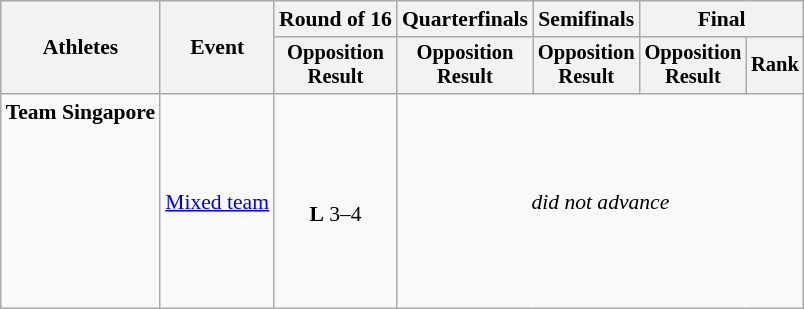<table class="wikitable" style="font-size:90%">
<tr>
<th rowspan=2>Athletes</th>
<th rowspan=2>Event</th>
<th>Round of 16</th>
<th>Quarterfinals</th>
<th>Semifinals</th>
<th colspan=2>Final</th>
</tr>
<tr style="font-size:95%">
<th>Opposition<br>Result</th>
<th>Opposition<br>Result</th>
<th>Opposition<br>Result</th>
<th>Opposition<br>Result</th>
<th>Rank</th>
</tr>
<tr align=center>
<td align=left><strong>Team Singapore</strong><br><br> <br><br><br><br><br><br></td>
<td align=left><a href='#'>Mixed team</a></td>
<td><br><strong>L</strong> 3–4</td>
<td colspan=4><em>did not advance</em></td>
</tr>
</table>
